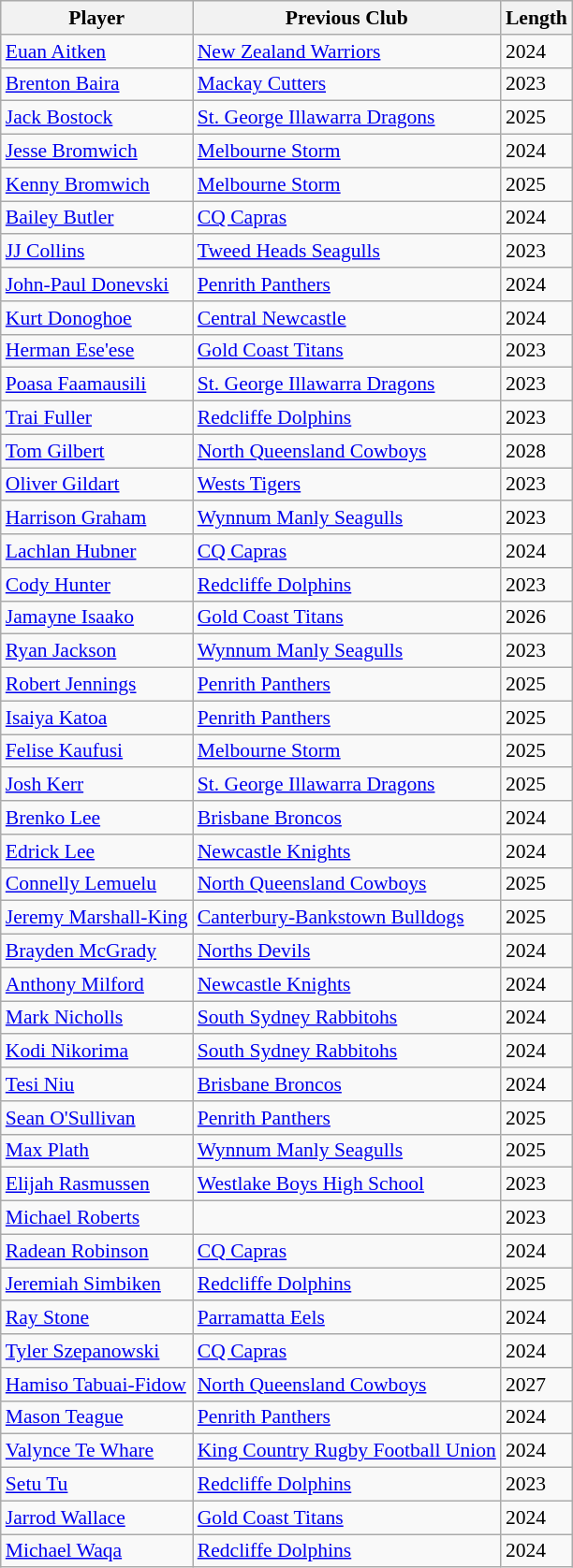<table class="wikitable sortable" style="text-align: left; font-size:90%">
<tr style="background:#efefef;">
<th>Player</th>
<th>Previous Club</th>
<th>Length</th>
</tr>
<tr>
<td><a href='#'>Euan Aitken</a></td>
<td><a href='#'>New Zealand Warriors</a></td>
<td>2024</td>
</tr>
<tr>
<td><a href='#'>Brenton Baira</a></td>
<td><a href='#'>Mackay Cutters</a></td>
<td>2023</td>
</tr>
<tr>
<td><a href='#'>Jack Bostock</a></td>
<td><a href='#'>St. George Illawarra Dragons</a></td>
<td>2025</td>
</tr>
<tr>
<td><a href='#'>Jesse Bromwich</a></td>
<td><a href='#'>Melbourne Storm</a></td>
<td>2024</td>
</tr>
<tr>
<td><a href='#'>Kenny Bromwich</a></td>
<td><a href='#'>Melbourne Storm</a></td>
<td>2025</td>
</tr>
<tr>
<td><a href='#'>Bailey Butler</a></td>
<td><a href='#'>CQ Capras</a></td>
<td>2024</td>
</tr>
<tr>
<td><a href='#'>JJ Collins</a></td>
<td><a href='#'>Tweed Heads Seagulls</a></td>
<td>2023</td>
</tr>
<tr>
<td><a href='#'>John-Paul Donevski</a></td>
<td><a href='#'>Penrith Panthers</a></td>
<td>2024</td>
</tr>
<tr>
<td><a href='#'>Kurt Donoghoe</a></td>
<td><a href='#'>Central Newcastle</a></td>
<td>2024</td>
</tr>
<tr>
<td><a href='#'>Herman Ese'ese</a></td>
<td><a href='#'>Gold Coast Titans</a></td>
<td>2023</td>
</tr>
<tr>
<td><a href='#'>Poasa Faamausili</a></td>
<td><a href='#'>St. George Illawarra Dragons</a></td>
<td>2023</td>
</tr>
<tr>
<td><a href='#'>Trai Fuller</a></td>
<td><a href='#'>Redcliffe Dolphins</a></td>
<td>2023</td>
</tr>
<tr>
<td><a href='#'>Tom Gilbert</a></td>
<td><a href='#'>North Queensland Cowboys</a></td>
<td>2028</td>
</tr>
<tr>
<td><a href='#'>Oliver Gildart</a></td>
<td><a href='#'>Wests Tigers</a></td>
<td>2023</td>
</tr>
<tr>
<td><a href='#'>Harrison Graham</a></td>
<td><a href='#'>Wynnum Manly Seagulls</a></td>
<td>2023</td>
</tr>
<tr>
<td><a href='#'>Lachlan Hubner</a></td>
<td><a href='#'>CQ Capras</a></td>
<td>2024</td>
</tr>
<tr>
<td><a href='#'>Cody Hunter</a></td>
<td><a href='#'>Redcliffe Dolphins</a></td>
<td>2023</td>
</tr>
<tr>
<td><a href='#'>Jamayne Isaako</a></td>
<td><a href='#'>Gold Coast Titans</a></td>
<td>2026</td>
</tr>
<tr>
<td><a href='#'>Ryan Jackson</a></td>
<td><a href='#'>Wynnum Manly Seagulls</a></td>
<td>2023</td>
</tr>
<tr>
<td><a href='#'>Robert Jennings</a></td>
<td><a href='#'>Penrith Panthers</a></td>
<td>2025</td>
</tr>
<tr>
<td><a href='#'>Isaiya Katoa</a></td>
<td><a href='#'>Penrith Panthers</a></td>
<td>2025</td>
</tr>
<tr>
<td><a href='#'>Felise Kaufusi</a></td>
<td><a href='#'>Melbourne Storm</a></td>
<td>2025</td>
</tr>
<tr>
<td><a href='#'>Josh Kerr</a></td>
<td><a href='#'>St. George Illawarra Dragons</a></td>
<td>2025</td>
</tr>
<tr>
<td><a href='#'>Brenko Lee</a></td>
<td><a href='#'>Brisbane Broncos</a></td>
<td>2024</td>
</tr>
<tr>
<td><a href='#'>Edrick Lee</a></td>
<td><a href='#'>Newcastle Knights</a></td>
<td>2024</td>
</tr>
<tr>
<td><a href='#'>Connelly Lemuelu</a></td>
<td><a href='#'>North Queensland Cowboys</a></td>
<td>2025</td>
</tr>
<tr>
<td><a href='#'>Jeremy Marshall-King</a></td>
<td><a href='#'>Canterbury-Bankstown Bulldogs</a></td>
<td>2025</td>
</tr>
<tr>
<td><a href='#'>Brayden McGrady</a></td>
<td><a href='#'>Norths Devils</a></td>
<td>2024</td>
</tr>
<tr>
<td><a href='#'>Anthony Milford</a></td>
<td><a href='#'>Newcastle Knights</a></td>
<td>2024</td>
</tr>
<tr>
<td><a href='#'>Mark Nicholls</a></td>
<td><a href='#'>South Sydney Rabbitohs</a></td>
<td>2024</td>
</tr>
<tr>
<td><a href='#'>Kodi Nikorima</a></td>
<td><a href='#'>South Sydney Rabbitohs</a></td>
<td>2024</td>
</tr>
<tr>
<td><a href='#'>Tesi Niu</a></td>
<td><a href='#'>Brisbane Broncos</a></td>
<td>2024</td>
</tr>
<tr>
<td><a href='#'>Sean O'Sullivan</a></td>
<td><a href='#'>Penrith Panthers</a></td>
<td>2025</td>
</tr>
<tr>
<td><a href='#'>Max Plath</a></td>
<td><a href='#'>Wynnum Manly Seagulls</a></td>
<td>2025</td>
</tr>
<tr>
<td><a href='#'>Elijah Rasmussen</a></td>
<td><a href='#'>Westlake Boys High School</a></td>
<td>2023</td>
</tr>
<tr>
<td><a href='#'>Michael Roberts</a></td>
<td></td>
<td>2023</td>
</tr>
<tr>
<td><a href='#'>Radean Robinson</a></td>
<td><a href='#'>CQ Capras</a></td>
<td>2024</td>
</tr>
<tr>
<td><a href='#'>Jeremiah Simbiken</a></td>
<td><a href='#'>Redcliffe Dolphins</a></td>
<td>2025</td>
</tr>
<tr>
<td><a href='#'>Ray Stone</a></td>
<td><a href='#'>Parramatta Eels</a></td>
<td>2024</td>
</tr>
<tr>
<td><a href='#'>Tyler Szepanowski</a></td>
<td><a href='#'>CQ Capras</a></td>
<td>2024</td>
</tr>
<tr>
<td><a href='#'>Hamiso Tabuai-Fidow</a></td>
<td><a href='#'>North Queensland Cowboys</a></td>
<td>2027</td>
</tr>
<tr>
<td><a href='#'>Mason Teague</a></td>
<td><a href='#'>Penrith Panthers</a></td>
<td>2024</td>
</tr>
<tr>
<td><a href='#'>Valynce Te Whare</a></td>
<td><a href='#'>King Country Rugby Football Union</a></td>
<td>2024</td>
</tr>
<tr>
<td><a href='#'>Setu Tu</a></td>
<td><a href='#'>Redcliffe Dolphins</a></td>
<td>2023</td>
</tr>
<tr>
<td><a href='#'>Jarrod Wallace</a></td>
<td><a href='#'>Gold Coast Titans</a></td>
<td>2024</td>
</tr>
<tr>
<td><a href='#'>Michael Waqa</a></td>
<td><a href='#'>Redcliffe Dolphins</a></td>
<td>2024</td>
</tr>
</table>
